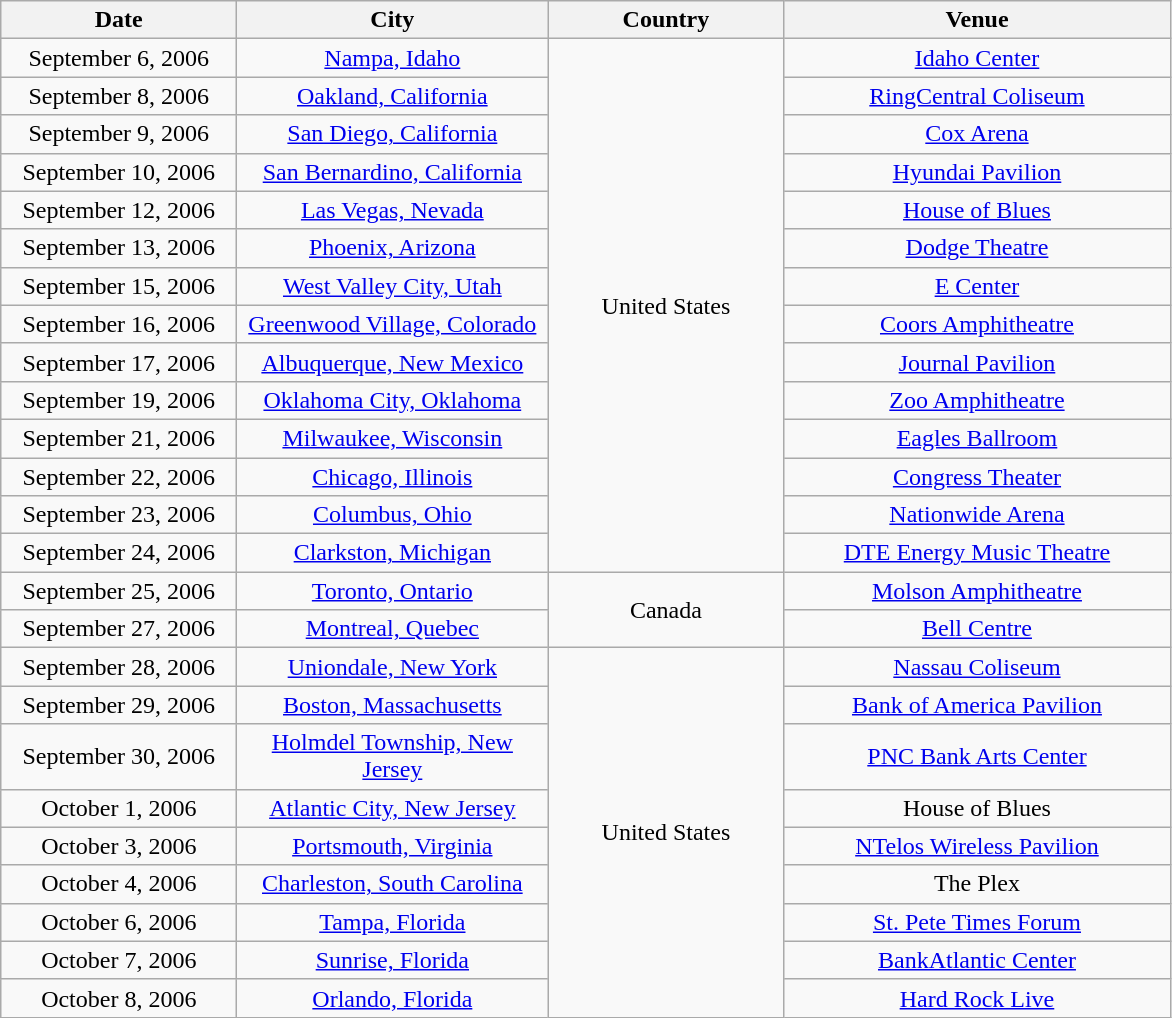<table class="wikitable" style="text-align:center;">
<tr>
<th style="width:150px;">Date</th>
<th style="width:200px;">City</th>
<th style="width:150px;">Country</th>
<th style="width:250px;">Venue</th>
</tr>
<tr>
<td>September 6, 2006</td>
<td><a href='#'>Nampa, Idaho</a></td>
<td rowspan="14">United States</td>
<td><a href='#'>Idaho Center</a></td>
</tr>
<tr>
<td>September 8, 2006</td>
<td><a href='#'>Oakland, California</a></td>
<td><a href='#'>RingCentral Coliseum</a></td>
</tr>
<tr>
<td>September 9, 2006</td>
<td><a href='#'>San Diego, California</a></td>
<td><a href='#'>Cox Arena</a></td>
</tr>
<tr>
<td>September 10, 2006</td>
<td><a href='#'>San Bernardino, California</a></td>
<td><a href='#'>Hyundai Pavilion</a></td>
</tr>
<tr>
<td>September 12, 2006</td>
<td><a href='#'>Las Vegas, Nevada</a></td>
<td><a href='#'>House of Blues</a></td>
</tr>
<tr>
<td>September 13, 2006</td>
<td><a href='#'>Phoenix, Arizona</a></td>
<td><a href='#'>Dodge Theatre</a></td>
</tr>
<tr>
<td>September 15, 2006</td>
<td><a href='#'>West Valley City, Utah</a></td>
<td><a href='#'>E Center</a></td>
</tr>
<tr>
<td>September 16, 2006</td>
<td><a href='#'>Greenwood Village, Colorado</a></td>
<td><a href='#'>Coors Amphitheatre</a></td>
</tr>
<tr>
<td>September 17, 2006</td>
<td><a href='#'>Albuquerque, New Mexico</a></td>
<td><a href='#'>Journal Pavilion</a></td>
</tr>
<tr>
<td>September 19, 2006</td>
<td><a href='#'>Oklahoma City, Oklahoma</a></td>
<td><a href='#'>Zoo Amphitheatre</a></td>
</tr>
<tr>
<td>September 21, 2006</td>
<td><a href='#'>Milwaukee, Wisconsin</a></td>
<td><a href='#'>Eagles Ballroom</a></td>
</tr>
<tr>
<td>September 22, 2006</td>
<td><a href='#'>Chicago, Illinois</a></td>
<td><a href='#'>Congress Theater</a></td>
</tr>
<tr>
<td>September 23, 2006</td>
<td><a href='#'>Columbus, Ohio</a></td>
<td><a href='#'>Nationwide Arena</a></td>
</tr>
<tr>
<td>September 24, 2006</td>
<td><a href='#'>Clarkston, Michigan</a></td>
<td><a href='#'>DTE Energy Music Theatre</a></td>
</tr>
<tr>
<td>September 25, 2006</td>
<td><a href='#'>Toronto, Ontario</a></td>
<td rowspan="2">Canada</td>
<td><a href='#'>Molson Amphitheatre</a></td>
</tr>
<tr>
<td>September 27, 2006</td>
<td><a href='#'>Montreal, Quebec</a></td>
<td><a href='#'>Bell Centre</a></td>
</tr>
<tr>
<td>September 28, 2006</td>
<td><a href='#'>Uniondale, New York</a></td>
<td rowspan="9">United States</td>
<td><a href='#'>Nassau Coliseum</a></td>
</tr>
<tr>
<td>September 29, 2006</td>
<td><a href='#'>Boston, Massachusetts</a></td>
<td><a href='#'>Bank of America Pavilion</a></td>
</tr>
<tr>
<td>September 30, 2006</td>
<td><a href='#'>Holmdel Township, New Jersey</a></td>
<td><a href='#'>PNC Bank Arts Center</a></td>
</tr>
<tr>
<td>October 1, 2006</td>
<td><a href='#'>Atlantic City, New Jersey</a></td>
<td>House of Blues</td>
</tr>
<tr>
<td>October 3, 2006</td>
<td><a href='#'>Portsmouth, Virginia</a></td>
<td><a href='#'>NTelos Wireless Pavilion</a></td>
</tr>
<tr>
<td>October 4, 2006</td>
<td><a href='#'>Charleston, South Carolina</a></td>
<td>The Plex</td>
</tr>
<tr>
<td>October 6, 2006</td>
<td><a href='#'>Tampa, Florida</a></td>
<td><a href='#'>St. Pete Times Forum</a></td>
</tr>
<tr>
<td>October 7, 2006</td>
<td><a href='#'>Sunrise, Florida</a></td>
<td><a href='#'>BankAtlantic Center</a></td>
</tr>
<tr>
<td>October 8, 2006</td>
<td><a href='#'>Orlando, Florida</a></td>
<td><a href='#'>Hard Rock Live</a></td>
</tr>
</table>
